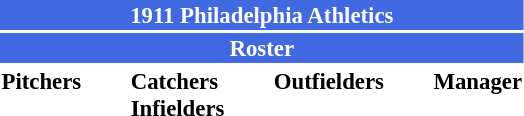<table class="toccolours" style="font-size: 95%;">
<tr>
<th colspan="10" style="background-color: #4169e1; color: white; text-align: center;">1911 Philadelphia Athletics</th>
</tr>
<tr>
<td colspan="10" style="background-color: #4169e1; color: white; text-align: center;"><strong>Roster</strong></td>
</tr>
<tr>
<td valign="top"><strong>Pitchers</strong><br>











</td>
<td width="25px"></td>
<td valign="top"><strong>Catchers</strong><br>


<strong>Infielders</strong>






</td>
<td width="25px"></td>
<td valign="top"><strong>Outfielders</strong><br>





</td>
<td width="25px"></td>
<td valign="top"><strong>Manager</strong><br></td>
</tr>
</table>
